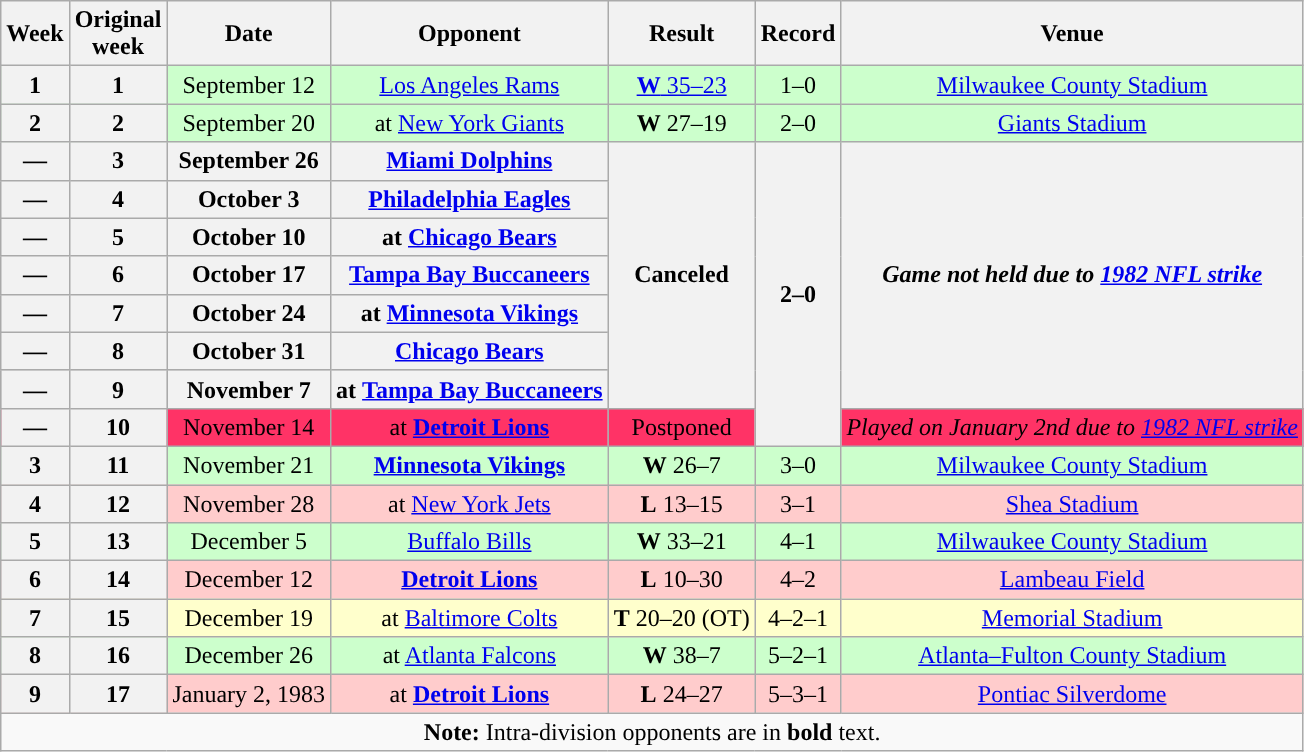<table class="wikitable" style="text-align:center">
<tr>
<th>Week</th>
<th>Original<br>week</th>
<th>Date</th>
<th>Opponent</th>
<th>Result</th>
<th>Record</th>
<th>Venue</th>
</tr>
<tr style="background:#cfc">
<th>1</th>
<th>1</th>
<td>September 12</td>
<td><a href='#'>Los Angeles Rams</a></td>
<td><a href='#'><strong>W</strong> 35–23</a></td>
<td>1–0</td>
<td><a href='#'>Milwaukee County Stadium</a></td>
</tr>
<tr style="background:#cfc">
<th>2</th>
<th>2</th>
<td>September 20</td>
<td>at <a href='#'>New York Giants</a></td>
<td><strong>W</strong> 27–19</td>
<td>2–0</td>
<td><a href='#'>Giants Stadium</a></td>
</tr>
<tr>
<th>—</th>
<th>3</th>
<th>September 26</th>
<th><a href='#'>Miami Dolphins</a></th>
<th rowspan="7">Canceled</th>
<th rowspan="8">2–0</th>
<th rowspan="7"><em>Game not held due to <a href='#'>1982 NFL strike</a></em></th>
</tr>
<tr>
<th>—</th>
<th>4</th>
<th>October 3</th>
<th><a href='#'>Philadelphia Eagles</a></th>
</tr>
<tr>
<th>—</th>
<th>5</th>
<th>October 10</th>
<th>at <strong><a href='#'>Chicago Bears</a></strong></th>
</tr>
<tr>
<th>—</th>
<th>6</th>
<th>October 17</th>
<th><strong><a href='#'>Tampa Bay Buccaneers</a></strong></th>
</tr>
<tr>
<th>—</th>
<th>7</th>
<th>October 24</th>
<th>at <strong><a href='#'>Minnesota Vikings</a></strong></th>
</tr>
<tr>
<th>—</th>
<th>8</th>
<th>October 31</th>
<th><strong><a href='#'>Chicago Bears</a></strong></th>
</tr>
<tr style="background:#bababa">
<th>—</th>
<th>9</th>
<th>November 7</th>
<th>at <strong><a href='#'>Tampa Bay Buccaneers</a></strong></th>
</tr>
<tr style="background:#F36;">
<th>—</th>
<th>10</th>
<td>November 14</td>
<td>at <strong><a href='#'>Detroit Lions</a></strong></td>
<td>Postponed</td>
<td colspan=3align="center"><em>Played on January 2nd due to <a href='#'>1982 NFL strike</a></em></td>
</tr>
<tr style="background:#cfc">
<th>3</th>
<th>11</th>
<td>November 21</td>
<td><strong><a href='#'>Minnesota Vikings</a></strong></td>
<td><strong>W</strong> 26–7</td>
<td>3–0</td>
<td><a href='#'>Milwaukee County Stadium</a></td>
</tr>
<tr style="background:#fcc">
<th>4</th>
<th>12</th>
<td>November 28</td>
<td>at <a href='#'>New York Jets</a></td>
<td><strong>L</strong> 13–15</td>
<td>3–1</td>
<td><a href='#'>Shea Stadium</a></td>
</tr>
<tr style="background:#cfc">
<th>5</th>
<th>13</th>
<td>December 5</td>
<td><a href='#'>Buffalo Bills</a></td>
<td><strong>W</strong> 33–21</td>
<td>4–1</td>
<td><a href='#'>Milwaukee County Stadium</a></td>
</tr>
<tr style="background:#fcc">
<th>6</th>
<th>14</th>
<td>December 12</td>
<td><strong><a href='#'>Detroit Lions</a></strong></td>
<td><strong>L</strong> 10–30</td>
<td>4–2</td>
<td><a href='#'>Lambeau Field</a></td>
</tr>
<tr style="background:#ffc">
<th>7</th>
<th>15</th>
<td>December 19</td>
<td>at <a href='#'>Baltimore Colts</a></td>
<td><strong>T</strong> 20–20 (OT)</td>
<td>4–2–1</td>
<td><a href='#'>Memorial Stadium</a></td>
</tr>
<tr style="background:#cfc">
<th>8</th>
<th>16</th>
<td>December 26</td>
<td>at <a href='#'>Atlanta Falcons</a></td>
<td><strong>W</strong> 38–7</td>
<td>5–2–1</td>
<td><a href='#'>Atlanta–Fulton County Stadium</a></td>
</tr>
<tr style="background:#fcc">
<th>9</th>
<th>17</th>
<td>January 2, 1983</td>
<td>at <strong><a href='#'>Detroit Lions</a></strong></td>
<td><strong>L</strong> 24–27</td>
<td>5–3–1</td>
<td><a href='#'>Pontiac Silverdome</a></td>
</tr>
<tr>
<td colspan="7"><strong>Note:</strong> Intra-division opponents are in <strong>bold</strong> text.</td>
</tr>
</table>
